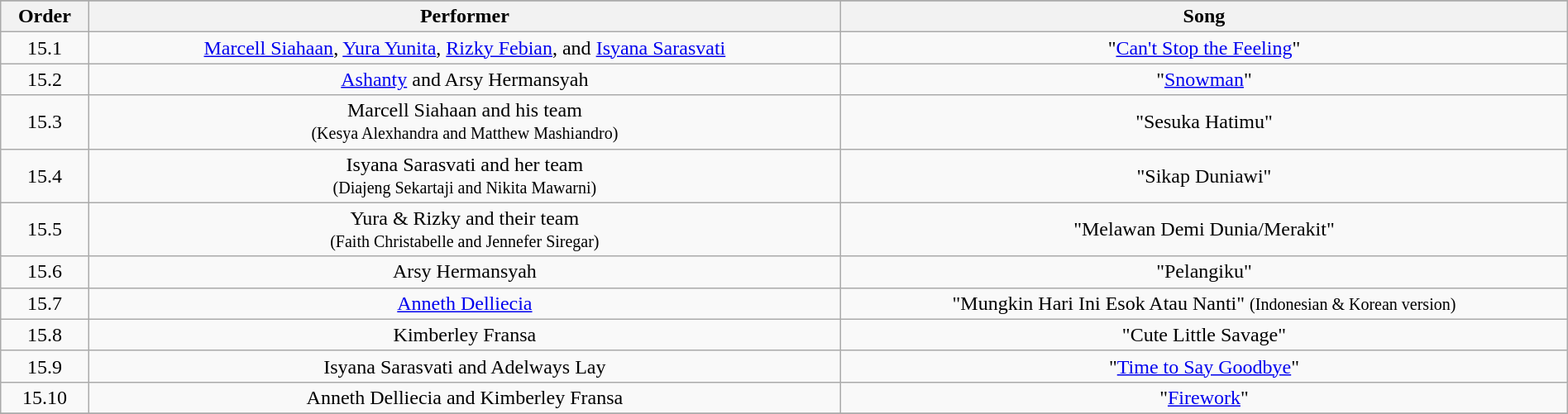<table class="wikitable" style="text-align:center; width:100%;">
<tr>
</tr>
<tr>
<th>Order</th>
<th>Performer</th>
<th>Song</th>
</tr>
<tr>
<td>15.1</td>
<td><a href='#'>Marcell Siahaan</a>, <a href='#'>Yura Yunita</a>, <a href='#'>Rizky Febian</a>, and <a href='#'>Isyana Sarasvati</a></td>
<td>"<a href='#'>Can't Stop the Feeling</a>"</td>
</tr>
<tr>
<td>15.2</td>
<td><a href='#'>Ashanty</a> and Arsy Hermansyah</td>
<td>"<a href='#'>Snowman</a>"</td>
</tr>
<tr>
<td>15.3</td>
<td>Marcell Siahaan and his team <br><small>(Kesya Alexhandra and Matthew Mashiandro)</small></td>
<td>"Sesuka Hatimu"</td>
</tr>
<tr>
<td>15.4</td>
<td>Isyana Sarasvati and her team <br><small>(Diajeng Sekartaji and Nikita Mawarni)</small></td>
<td>"Sikap Duniawi"</td>
</tr>
<tr>
<td>15.5</td>
<td>Yura & Rizky and their team <br><small>(Faith Christabelle and Jennefer Siregar)</small></td>
<td>"Melawan Demi Dunia/Merakit"</td>
</tr>
<tr>
<td>15.6</td>
<td>Arsy Hermansyah</td>
<td>"Pelangiku"</td>
</tr>
<tr>
<td>15.7</td>
<td><a href='#'>Anneth Delliecia</a></td>
<td>"Mungkin Hari Ini Esok Atau Nanti" <small>(Indonesian & Korean version)</small></td>
</tr>
<tr>
<td>15.8</td>
<td>Kimberley Fransa</td>
<td>"Cute Little Savage"</td>
</tr>
<tr>
<td>15.9</td>
<td>Isyana Sarasvati and Adelways Lay</td>
<td>"<a href='#'>Time to Say Goodbye</a>"</td>
</tr>
<tr>
<td>15.10</td>
<td>Anneth Delliecia and Kimberley Fransa</td>
<td>"<a href='#'>Firework</a>"</td>
</tr>
<tr>
</tr>
</table>
